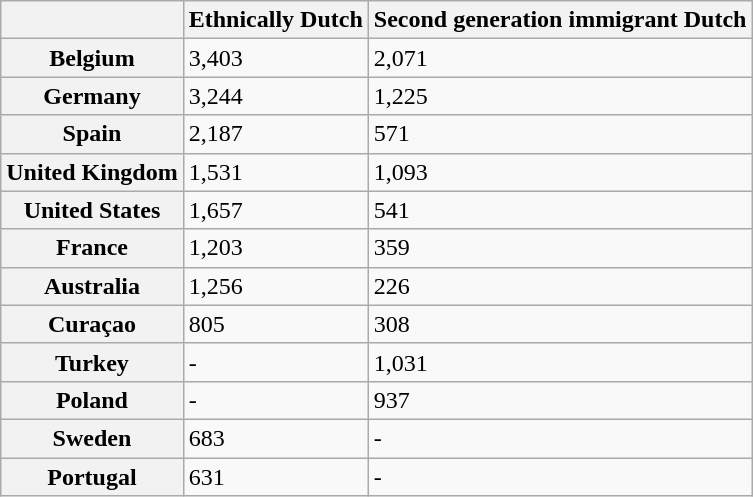<table class="wikitable">
<tr>
<th></th>
<th>Ethnically Dutch</th>
<th>Second generation immigrant Dutch</th>
</tr>
<tr>
<th>Belgium</th>
<td>3,403</td>
<td>2,071</td>
</tr>
<tr>
<th>Germany</th>
<td>3,244</td>
<td>1,225</td>
</tr>
<tr>
<th>Spain</th>
<td>2,187</td>
<td>571</td>
</tr>
<tr>
<th>United Kingdom</th>
<td>1,531</td>
<td>1,093</td>
</tr>
<tr>
<th>United States</th>
<td>1,657</td>
<td>541</td>
</tr>
<tr>
<th>France</th>
<td>1,203</td>
<td>359</td>
</tr>
<tr>
<th>Australia</th>
<td>1,256</td>
<td>226</td>
</tr>
<tr>
<th>Curaçao</th>
<td>805</td>
<td>308</td>
</tr>
<tr>
<th>Turkey</th>
<td>-</td>
<td>1,031</td>
</tr>
<tr>
<th>Poland</th>
<td>-</td>
<td>937</td>
</tr>
<tr>
<th>Sweden</th>
<td>683</td>
<td>-</td>
</tr>
<tr>
<th>Portugal</th>
<td>631</td>
<td>-</td>
</tr>
</table>
